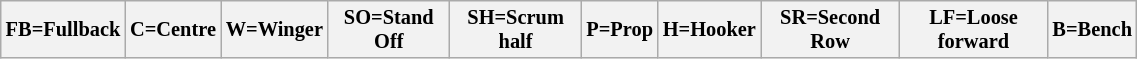<table class="wikitable"  style="font-size:85%; width:60%;">
<tr>
<th>FB=Fullback</th>
<th>C=Centre</th>
<th>W=Winger</th>
<th>SO=Stand Off</th>
<th>SH=Scrum half</th>
<th>P=Prop</th>
<th>H=Hooker</th>
<th>SR=Second Row</th>
<th>LF=Loose forward</th>
<th>B=Bench</th>
</tr>
</table>
